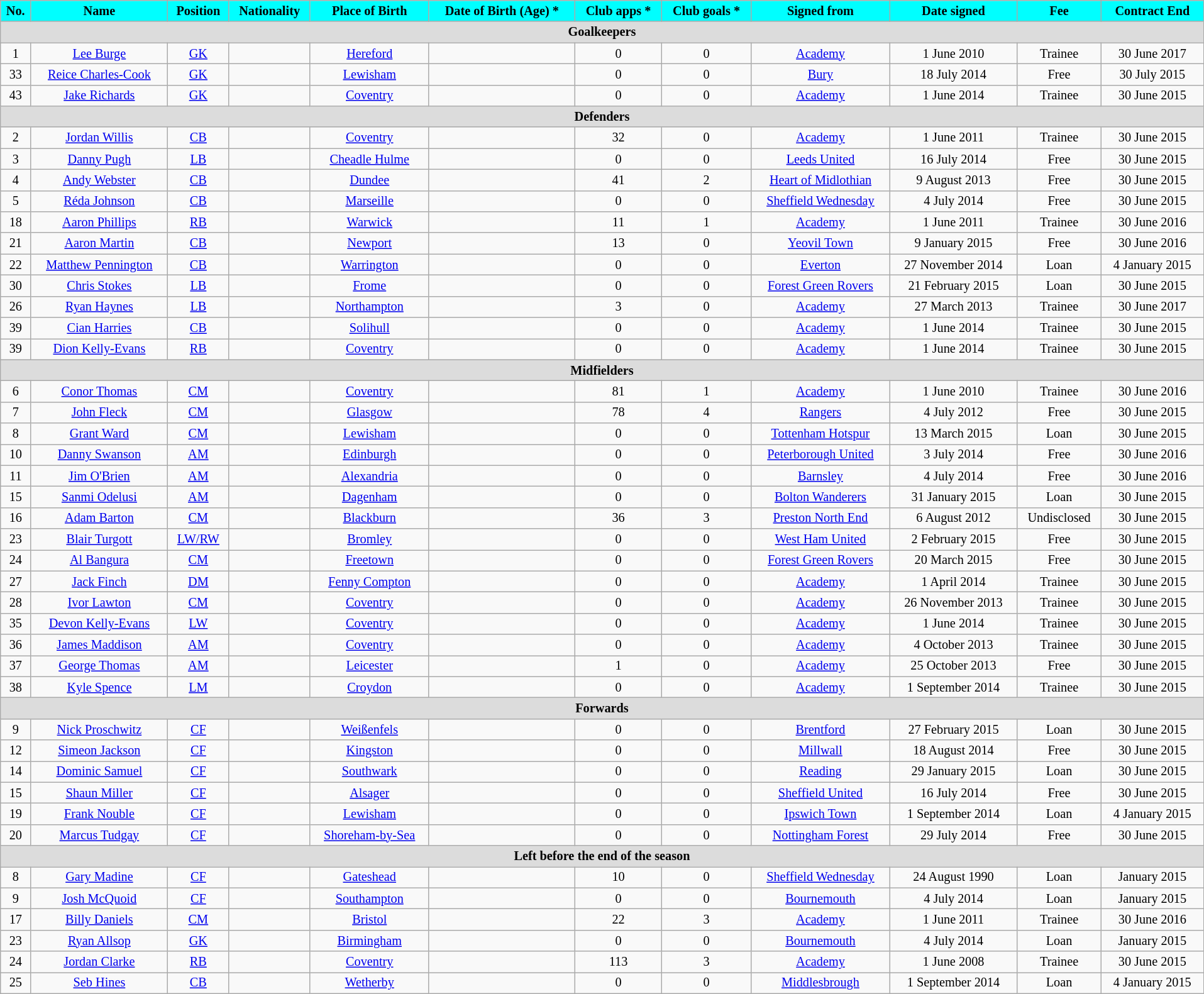<table class="wikitable" style="text-align:center; font-size:84.5%; width:101%;">
<tr>
<th style="background:#0FF; color:#000; text-align:center;">No.</th>
<th style="background:#0FF; color:#000; text-align:center;">Name</th>
<th style="background:#0FF; color:#000; text-align:center;">Position</th>
<th style="background:#0FF; color:#000; text-align:center;">Nationality</th>
<th style="background:#0FF; color:#000; text-align:center;">Place of Birth</th>
<th style="background:#0FF; color:#000; text-align:center;">Date of Birth (Age) *</th>
<th style="background:#0FF; color:#000; text-align:center;">Club apps *</th>
<th style="background:#0FF; color:#000; text-align:center;">Club goals *</th>
<th style="background:#0FF; color:#000; text-align:center;">Signed from</th>
<th style="background:#0FF; color:#000; text-align:center;">Date signed</th>
<th style="background:#0FF; color:#000; text-align:center;">Fee</th>
<th style="background:#0FF; color:#000; text-align:center;">Contract End</th>
</tr>
<tr>
<th colspan=14 style="background:#dcdcdc; text-align:center;">Goalkeepers</th>
</tr>
<tr>
<td>1</td>
<td><a href='#'>Lee Burge</a></td>
<td><a href='#'>GK</a></td>
<td></td>
<td><a href='#'>Hereford</a></td>
<td></td>
<td>0</td>
<td>0</td>
<td><a href='#'>Academy</a></td>
<td>1 June 2010</td>
<td>Trainee</td>
<td>30 June 2017</td>
</tr>
<tr>
<td>33</td>
<td><a href='#'>Reice Charles-Cook</a></td>
<td><a href='#'>GK</a></td>
<td></td>
<td><a href='#'>Lewisham</a></td>
<td></td>
<td>0</td>
<td>0</td>
<td><a href='#'>Bury</a></td>
<td>18 July 2014</td>
<td>Free</td>
<td>30 July 2015</td>
</tr>
<tr>
<td>43</td>
<td><a href='#'>Jake Richards</a></td>
<td><a href='#'>GK</a></td>
<td></td>
<td><a href='#'>Coventry</a></td>
<td></td>
<td>0</td>
<td>0</td>
<td><a href='#'>Academy</a></td>
<td>1 June 2014</td>
<td>Trainee</td>
<td>30 June 2015</td>
</tr>
<tr>
<th colspan=14 style="background:#dcdcdc; text-align:center;">Defenders</th>
</tr>
<tr>
<td>2</td>
<td><a href='#'>Jordan Willis</a></td>
<td><a href='#'>CB</a></td>
<td></td>
<td><a href='#'>Coventry</a></td>
<td></td>
<td>32</td>
<td>0</td>
<td><a href='#'>Academy</a></td>
<td>1 June 2011</td>
<td>Trainee</td>
<td>30 June 2015</td>
</tr>
<tr>
<td>3</td>
<td><a href='#'>Danny Pugh</a></td>
<td><a href='#'>LB</a></td>
<td></td>
<td><a href='#'>Cheadle Hulme</a></td>
<td></td>
<td>0</td>
<td>0</td>
<td><a href='#'>Leeds United</a></td>
<td>16 July 2014</td>
<td>Free</td>
<td>30 June 2015</td>
</tr>
<tr>
<td>4</td>
<td><a href='#'>Andy Webster</a></td>
<td><a href='#'>CB</a></td>
<td></td>
<td><a href='#'>Dundee</a></td>
<td></td>
<td>41</td>
<td>2</td>
<td> <a href='#'>Heart of Midlothian</a></td>
<td>9 August 2013</td>
<td>Free</td>
<td>30 June 2015</td>
</tr>
<tr>
<td>5</td>
<td><a href='#'>Réda Johnson</a></td>
<td><a href='#'>CB</a></td>
<td> </td>
<td><a href='#'>Marseille</a></td>
<td></td>
<td>0</td>
<td>0</td>
<td><a href='#'>Sheffield Wednesday</a></td>
<td>4 July 2014</td>
<td>Free</td>
<td>30 June 2015</td>
</tr>
<tr>
<td>18</td>
<td><a href='#'>Aaron Phillips</a></td>
<td><a href='#'>RB</a></td>
<td></td>
<td><a href='#'>Warwick</a></td>
<td></td>
<td>11</td>
<td>1</td>
<td><a href='#'>Academy</a></td>
<td>1 June 2011</td>
<td>Trainee</td>
<td>30 June 2016</td>
</tr>
<tr>
<td>21</td>
<td><a href='#'>Aaron Martin</a></td>
<td><a href='#'>CB</a></td>
<td></td>
<td><a href='#'>Newport</a></td>
<td></td>
<td>13</td>
<td>0</td>
<td><a href='#'>Yeovil Town</a></td>
<td>9 January 2015</td>
<td>Free</td>
<td>30 June 2016</td>
</tr>
<tr>
<td>22</td>
<td><a href='#'>Matthew Pennington</a></td>
<td><a href='#'>CB</a></td>
<td></td>
<td><a href='#'>Warrington</a></td>
<td></td>
<td>0</td>
<td>0</td>
<td><a href='#'>Everton</a></td>
<td>27 November 2014</td>
<td>Loan</td>
<td>4 January 2015</td>
</tr>
<tr>
<td>30</td>
<td><a href='#'>Chris Stokes</a></td>
<td><a href='#'>LB</a></td>
<td></td>
<td><a href='#'>Frome</a></td>
<td></td>
<td>0</td>
<td>0</td>
<td><a href='#'>Forest Green Rovers</a></td>
<td>21 February 2015</td>
<td>Loan</td>
<td>30 June 2015</td>
</tr>
<tr>
<td>26</td>
<td><a href='#'>Ryan Haynes</a></td>
<td><a href='#'>LB</a></td>
<td></td>
<td><a href='#'>Northampton</a></td>
<td></td>
<td>3</td>
<td>0</td>
<td><a href='#'>Academy</a></td>
<td>27 March 2013</td>
<td>Trainee</td>
<td>30 June 2017</td>
</tr>
<tr>
<td>39</td>
<td><a href='#'>Cian Harries</a></td>
<td><a href='#'>CB</a></td>
<td> </td>
<td><a href='#'>Solihull</a></td>
<td></td>
<td>0</td>
<td>0</td>
<td><a href='#'>Academy</a></td>
<td>1 June 2014</td>
<td>Trainee</td>
<td>30 June 2015</td>
</tr>
<tr>
<td>39</td>
<td><a href='#'>Dion Kelly-Evans</a></td>
<td><a href='#'>RB</a></td>
<td></td>
<td><a href='#'>Coventry</a></td>
<td></td>
<td>0</td>
<td>0</td>
<td><a href='#'>Academy</a></td>
<td>1 June 2014</td>
<td>Trainee</td>
<td>30 June 2015</td>
</tr>
<tr>
<th colspan=14 style="background:#dcdcdc; text-align:center;">Midfielders</th>
</tr>
<tr>
<td>6</td>
<td><a href='#'>Conor Thomas</a></td>
<td><a href='#'>CM</a></td>
<td></td>
<td><a href='#'>Coventry</a></td>
<td></td>
<td>81</td>
<td>1</td>
<td><a href='#'>Academy</a></td>
<td>1 June 2010</td>
<td>Trainee</td>
<td>30 June 2016</td>
</tr>
<tr>
<td>7</td>
<td><a href='#'>John Fleck</a></td>
<td><a href='#'>CM</a></td>
<td></td>
<td><a href='#'>Glasgow</a></td>
<td></td>
<td>78</td>
<td>4</td>
<td> <a href='#'>Rangers</a></td>
<td>4 July 2012</td>
<td>Free</td>
<td>30 June 2015</td>
</tr>
<tr>
<td>8</td>
<td><a href='#'>Grant Ward</a></td>
<td><a href='#'>CM</a></td>
<td></td>
<td><a href='#'>Lewisham</a></td>
<td></td>
<td>0</td>
<td>0</td>
<td><a href='#'>Tottenham Hotspur</a></td>
<td>13 March 2015</td>
<td>Loan</td>
<td>30 June 2015</td>
</tr>
<tr>
<td>10</td>
<td><a href='#'>Danny Swanson</a></td>
<td><a href='#'>AM</a></td>
<td></td>
<td><a href='#'>Edinburgh</a></td>
<td></td>
<td>0</td>
<td>0</td>
<td><a href='#'>Peterborough United</a></td>
<td>3 July 2014</td>
<td>Free</td>
<td>30 June 2016</td>
</tr>
<tr>
<td>11</td>
<td><a href='#'>Jim O'Brien</a></td>
<td><a href='#'>AM</a></td>
<td> </td>
<td><a href='#'>Alexandria</a></td>
<td></td>
<td>0</td>
<td>0</td>
<td><a href='#'>Barnsley</a></td>
<td>4 July 2014</td>
<td>Free</td>
<td>30 June 2016</td>
</tr>
<tr>
<td>15</td>
<td><a href='#'>Sanmi Odelusi</a></td>
<td><a href='#'>AM</a></td>
<td></td>
<td><a href='#'>Dagenham</a></td>
<td></td>
<td>0</td>
<td>0</td>
<td><a href='#'>Bolton Wanderers</a></td>
<td>31 January 2015</td>
<td>Loan</td>
<td>30 June 2015</td>
</tr>
<tr>
<td>16</td>
<td><a href='#'>Adam Barton</a></td>
<td><a href='#'>CM</a></td>
<td> </td>
<td><a href='#'>Blackburn</a></td>
<td></td>
<td>36</td>
<td>3</td>
<td><a href='#'>Preston North End</a></td>
<td>6 August 2012</td>
<td>Undisclosed</td>
<td>30 June 2015</td>
</tr>
<tr>
<td>23</td>
<td><a href='#'>Blair Turgott</a></td>
<td><a href='#'>LW/RW</a></td>
<td></td>
<td><a href='#'>Bromley</a></td>
<td></td>
<td>0</td>
<td>0</td>
<td><a href='#'>West Ham United</a></td>
<td>2 February 2015</td>
<td>Free</td>
<td>30 June 2015</td>
</tr>
<tr>
<td>24</td>
<td><a href='#'>Al Bangura</a></td>
<td><a href='#'>CM</a></td>
<td></td>
<td><a href='#'>Freetown</a></td>
<td></td>
<td>0</td>
<td>0</td>
<td><a href='#'>Forest Green Rovers</a></td>
<td>20 March 2015</td>
<td>Free</td>
<td>30 June 2015</td>
</tr>
<tr>
<td>27</td>
<td><a href='#'>Jack Finch</a></td>
<td><a href='#'>DM</a></td>
<td></td>
<td><a href='#'>Fenny Compton</a></td>
<td></td>
<td>0</td>
<td>0</td>
<td><a href='#'>Academy</a></td>
<td>1 April 2014</td>
<td>Trainee</td>
<td>30 June 2015</td>
</tr>
<tr>
<td>28</td>
<td><a href='#'>Ivor Lawton</a></td>
<td><a href='#'>CM</a></td>
<td></td>
<td><a href='#'>Coventry</a></td>
<td></td>
<td>0</td>
<td>0</td>
<td><a href='#'>Academy</a></td>
<td>26 November 2013</td>
<td>Trainee</td>
<td>30 June 2015</td>
</tr>
<tr>
<td>35</td>
<td><a href='#'>Devon Kelly-Evans</a></td>
<td><a href='#'>LW</a></td>
<td></td>
<td><a href='#'>Coventry</a></td>
<td></td>
<td>0</td>
<td>0</td>
<td><a href='#'>Academy</a></td>
<td>1 June 2014</td>
<td>Trainee</td>
<td>30 June 2015</td>
</tr>
<tr>
<td>36</td>
<td><a href='#'>James Maddison</a></td>
<td><a href='#'>AM</a></td>
<td></td>
<td><a href='#'>Coventry</a></td>
<td></td>
<td>0</td>
<td>0</td>
<td><a href='#'>Academy</a></td>
<td>4 October 2013</td>
<td>Trainee</td>
<td>30 June 2015</td>
</tr>
<tr>
<td>37</td>
<td><a href='#'>George Thomas</a></td>
<td><a href='#'>AM</a></td>
<td> </td>
<td><a href='#'>Leicester</a></td>
<td></td>
<td>1</td>
<td>0</td>
<td><a href='#'>Academy</a></td>
<td>25 October 2013</td>
<td>Free</td>
<td>30 June 2015</td>
</tr>
<tr>
<td>38</td>
<td><a href='#'>Kyle Spence</a></td>
<td><a href='#'>LM</a></td>
<td> </td>
<td><a href='#'>Croydon</a></td>
<td></td>
<td>0</td>
<td>0</td>
<td><a href='#'>Academy</a></td>
<td>1 September 2014</td>
<td>Trainee</td>
<td>30 June 2015</td>
</tr>
<tr>
<th colspan=14 style="background:#dcdcdc; text-align:center;">Forwards</th>
</tr>
<tr>
<td>9</td>
<td><a href='#'>Nick Proschwitz</a></td>
<td><a href='#'>CF</a></td>
<td></td>
<td><a href='#'>Weißenfels</a></td>
<td></td>
<td>0</td>
<td>0</td>
<td><a href='#'>Brentford</a></td>
<td>27 February 2015</td>
<td>Loan</td>
<td>30 June 2015</td>
</tr>
<tr>
<td>12</td>
<td><a href='#'>Simeon Jackson</a></td>
<td><a href='#'>CF</a></td>
<td> </td>
<td><a href='#'>Kingston</a></td>
<td></td>
<td>0</td>
<td>0</td>
<td><a href='#'>Millwall</a></td>
<td>18 August 2014</td>
<td>Free</td>
<td>30 June 2015</td>
</tr>
<tr>
<td>14</td>
<td><a href='#'>Dominic Samuel</a></td>
<td><a href='#'>CF</a></td>
<td></td>
<td><a href='#'>Southwark</a></td>
<td></td>
<td>0</td>
<td>0</td>
<td><a href='#'>Reading</a></td>
<td>29 January 2015</td>
<td>Loan</td>
<td>30 June 2015</td>
</tr>
<tr>
<td>15</td>
<td><a href='#'>Shaun Miller</a></td>
<td><a href='#'>CF</a></td>
<td></td>
<td><a href='#'>Alsager</a></td>
<td></td>
<td>0</td>
<td>0</td>
<td><a href='#'>Sheffield United</a></td>
<td>16 July 2014</td>
<td>Free</td>
<td>30 June 2015</td>
</tr>
<tr>
<td>19</td>
<td><a href='#'>Frank Nouble</a></td>
<td><a href='#'>CF</a></td>
<td></td>
<td><a href='#'>Lewisham</a></td>
<td></td>
<td>0</td>
<td>0</td>
<td><a href='#'>Ipswich Town</a></td>
<td>1 September 2014</td>
<td>Loan</td>
<td>4 January 2015</td>
</tr>
<tr>
<td>20</td>
<td><a href='#'>Marcus Tudgay</a></td>
<td><a href='#'>CF</a></td>
<td></td>
<td><a href='#'>Shoreham-by-Sea</a></td>
<td></td>
<td>0</td>
<td>0</td>
<td><a href='#'>Nottingham Forest</a></td>
<td>29 July 2014</td>
<td>Free</td>
<td>30 June 2015</td>
</tr>
<tr>
<th colspan=14 style="background:#dcdcdc; text-align:center;">Left before the end of the season</th>
</tr>
<tr>
<td>8</td>
<td><a href='#'>Gary Madine</a></td>
<td><a href='#'>CF</a></td>
<td></td>
<td><a href='#'>Gateshead</a></td>
<td></td>
<td>10</td>
<td>0</td>
<td><a href='#'>Sheffield Wednesday</a></td>
<td>24 August 1990</td>
<td>Loan</td>
<td>January 2015</td>
</tr>
<tr>
<td>9</td>
<td><a href='#'>Josh McQuoid</a></td>
<td><a href='#'>CF</a></td>
<td> </td>
<td><a href='#'>Southampton</a></td>
<td></td>
<td>0</td>
<td>0</td>
<td><a href='#'>Bournemouth</a></td>
<td>4 July 2014</td>
<td>Loan</td>
<td>January 2015</td>
</tr>
<tr>
<td>17</td>
<td><a href='#'>Billy Daniels</a></td>
<td><a href='#'>CM</a></td>
<td></td>
<td><a href='#'>Bristol</a></td>
<td></td>
<td>22</td>
<td>3</td>
<td><a href='#'>Academy</a></td>
<td>1 June 2011</td>
<td>Trainee</td>
<td>30 June 2016</td>
</tr>
<tr>
<td>23</td>
<td><a href='#'>Ryan Allsop</a></td>
<td><a href='#'>GK</a></td>
<td></td>
<td><a href='#'>Birmingham</a></td>
<td></td>
<td>0</td>
<td>0</td>
<td><a href='#'>Bournemouth</a></td>
<td>4 July 2014</td>
<td>Loan</td>
<td>January 2015</td>
</tr>
<tr>
<td>24</td>
<td><a href='#'>Jordan Clarke</a></td>
<td><a href='#'>RB</a></td>
<td></td>
<td><a href='#'>Coventry</a></td>
<td></td>
<td>113</td>
<td>3</td>
<td><a href='#'>Academy</a></td>
<td>1 June 2008</td>
<td>Trainee</td>
<td>30 June 2015</td>
</tr>
<tr>
<td>25</td>
<td><a href='#'>Seb Hines</a></td>
<td><a href='#'>CB</a></td>
<td></td>
<td><a href='#'>Wetherby</a></td>
<td></td>
<td>0</td>
<td>0</td>
<td><a href='#'>Middlesbrough</a></td>
<td>1 September 2014</td>
<td>Loan</td>
<td>4 January 2015</td>
</tr>
</table>
